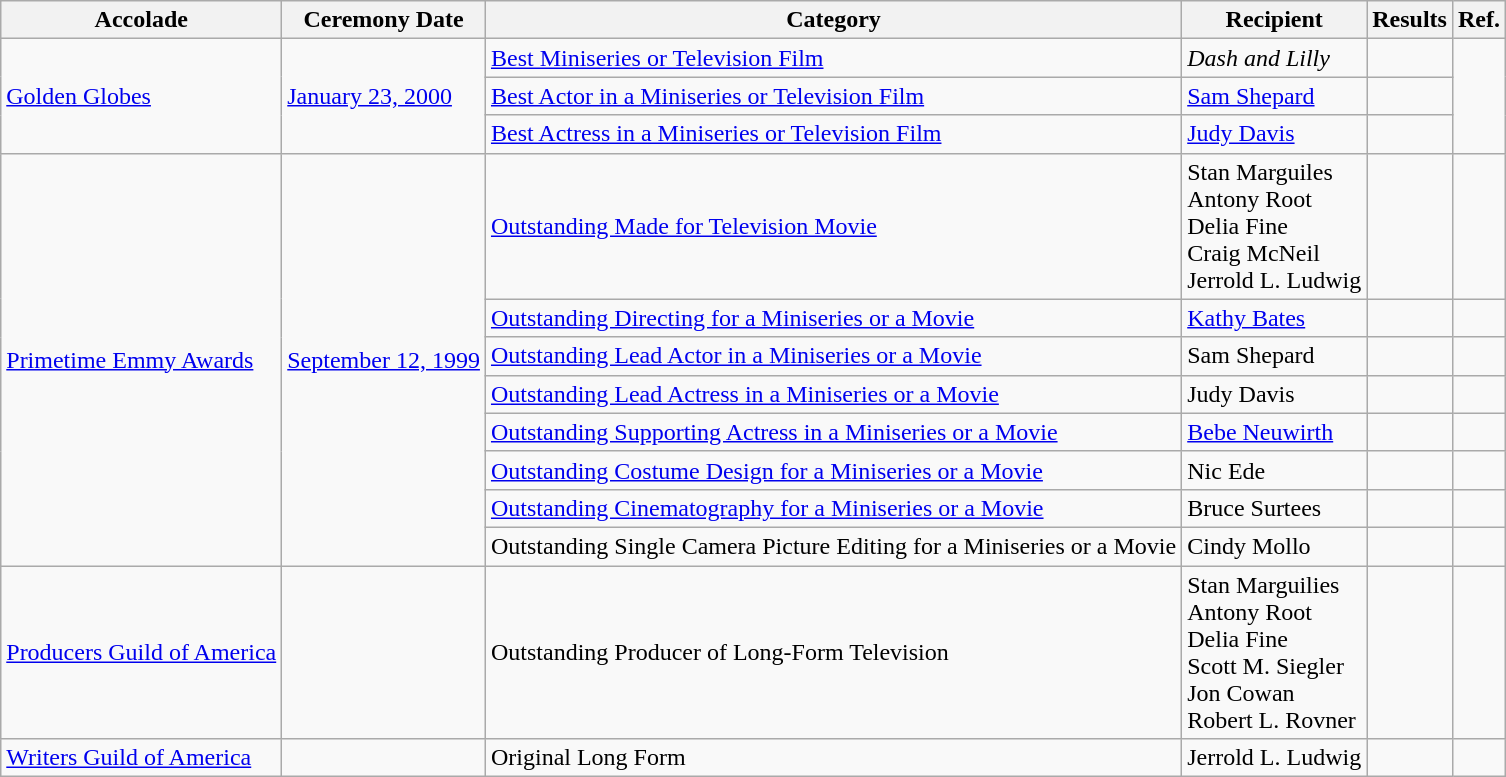<table class="wikitable">
<tr>
<th>Accolade</th>
<th>Ceremony Date</th>
<th>Category</th>
<th>Recipient</th>
<th>Results</th>
<th>Ref.</th>
</tr>
<tr>
<td rowspan="3"><a href='#'>Golden Globes</a></td>
<td rowspan="3"><a href='#'>January 23, 2000</a></td>
<td><a href='#'>Best Miniseries or Television Film</a></td>
<td><em>Dash and Lilly</em></td>
<td></td>
<td rowspan="3"></td>
</tr>
<tr>
<td><a href='#'>Best Actor in a Miniseries or Television Film</a></td>
<td><a href='#'>Sam Shepard</a></td>
<td></td>
</tr>
<tr>
<td><a href='#'>Best Actress in a Miniseries or Television Film</a></td>
<td><a href='#'>Judy Davis</a></td>
<td></td>
</tr>
<tr>
<td rowspan="8"><a href='#'>Primetime Emmy Awards</a></td>
<td rowspan="8"><a href='#'>September 12, 1999</a></td>
<td><a href='#'>Outstanding Made for Television Movie</a></td>
<td>Stan Marguiles<br>Antony Root<br>Delia Fine<br>Craig McNeil<br>Jerrold L. Ludwig</td>
<td></td>
<td></td>
</tr>
<tr>
<td><a href='#'>Outstanding Directing for a Miniseries or a Movie</a></td>
<td><a href='#'>Kathy Bates</a></td>
<td></td>
<td></td>
</tr>
<tr>
<td><a href='#'>Outstanding Lead Actor in a Miniseries or a Movie</a></td>
<td>Sam Shepard</td>
<td></td>
<td></td>
</tr>
<tr>
<td><a href='#'>Outstanding Lead Actress in a Miniseries or a Movie</a></td>
<td>Judy Davis</td>
<td></td>
<td></td>
</tr>
<tr>
<td><a href='#'>Outstanding Supporting Actress in a Miniseries or a Movie</a></td>
<td><a href='#'>Bebe Neuwirth</a></td>
<td></td>
<td></td>
</tr>
<tr>
<td><a href='#'>Outstanding Costume Design for a Miniseries or a Movie</a></td>
<td>Nic Ede</td>
<td></td>
<td></td>
</tr>
<tr>
<td><a href='#'>Outstanding Cinematography for a Miniseries or a Movie</a></td>
<td>Bruce Surtees</td>
<td></td>
<td></td>
</tr>
<tr>
<td>Outstanding Single Camera Picture Editing for a Miniseries or a Movie</td>
<td>Cindy Mollo</td>
<td></td>
<td></td>
</tr>
<tr>
<td><a href='#'>Producers Guild of America</a></td>
<td></td>
<td>Outstanding Producer of Long-Form Television</td>
<td>Stan Marguilies<br>Antony Root<br>Delia Fine<br>Scott M. Siegler<br>Jon Cowan<br>Robert L. Rovner</td>
<td></td>
<td></td>
</tr>
<tr>
<td><a href='#'>Writers Guild of America</a></td>
<td></td>
<td>Original Long Form</td>
<td>Jerrold L. Ludwig</td>
<td></td>
<td></td>
</tr>
</table>
